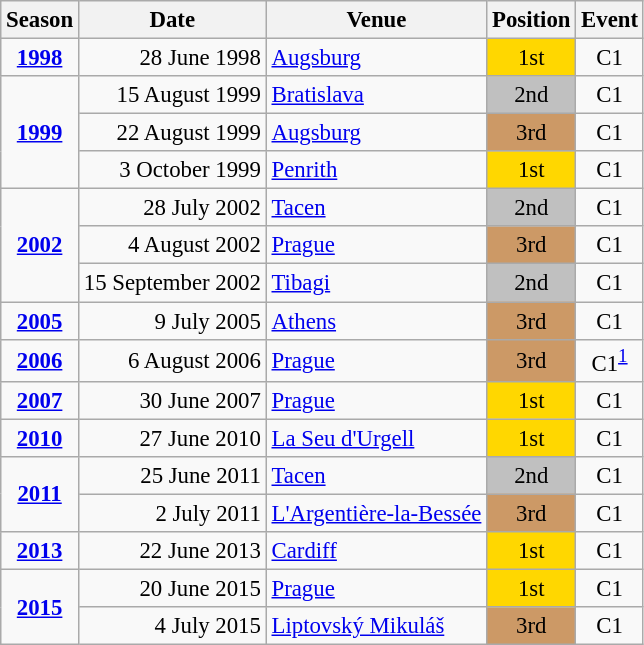<table class="wikitable" style="text-align:center; font-size:95%;">
<tr>
<th>Season</th>
<th>Date</th>
<th>Venue</th>
<th>Position</th>
<th>Event</th>
</tr>
<tr>
<td><strong><a href='#'>1998</a></strong></td>
<td align=right>28 June 1998</td>
<td align=left><a href='#'>Augsburg</a></td>
<td bgcolor=gold>1st</td>
<td>C1</td>
</tr>
<tr>
<td rowspan=3><strong><a href='#'>1999</a></strong></td>
<td align=right>15 August 1999</td>
<td align=left><a href='#'>Bratislava</a></td>
<td bgcolor=silver>2nd</td>
<td>C1</td>
</tr>
<tr>
<td align=right>22 August 1999</td>
<td align=left><a href='#'>Augsburg</a></td>
<td bgcolor=cc9966>3rd</td>
<td>C1</td>
</tr>
<tr>
<td align=right>3 October 1999</td>
<td align=left><a href='#'>Penrith</a></td>
<td bgcolor=gold>1st</td>
<td>C1</td>
</tr>
<tr>
<td rowspan=3><strong><a href='#'>2002</a></strong></td>
<td align=right>28 July 2002</td>
<td align=left><a href='#'>Tacen</a></td>
<td bgcolor=silver>2nd</td>
<td>C1</td>
</tr>
<tr>
<td align=right>4 August 2002</td>
<td align=left><a href='#'>Prague</a></td>
<td bgcolor=cc9966>3rd</td>
<td>C1</td>
</tr>
<tr>
<td align=right>15 September 2002</td>
<td align=left><a href='#'>Tibagi</a></td>
<td bgcolor=silver>2nd</td>
<td>C1</td>
</tr>
<tr>
<td><strong><a href='#'>2005</a></strong></td>
<td align=right>9 July 2005</td>
<td align=left><a href='#'>Athens</a></td>
<td bgcolor=cc9966>3rd</td>
<td>C1</td>
</tr>
<tr>
<td><strong><a href='#'>2006</a></strong></td>
<td align=right>6 August 2006</td>
<td align=left><a href='#'>Prague</a></td>
<td bgcolor=cc9966>3rd</td>
<td>C1<sup><a href='#'>1</a></sup></td>
</tr>
<tr>
<td><strong><a href='#'>2007</a></strong></td>
<td align=right>30 June 2007</td>
<td align=left><a href='#'>Prague</a></td>
<td bgcolor=gold>1st</td>
<td>C1</td>
</tr>
<tr>
<td><strong><a href='#'>2010</a></strong></td>
<td align=right>27 June 2010</td>
<td align=left><a href='#'>La Seu d'Urgell</a></td>
<td bgcolor=gold>1st</td>
<td>C1</td>
</tr>
<tr>
<td rowspan=2><strong><a href='#'>2011</a></strong></td>
<td align=right>25 June 2011</td>
<td align=left><a href='#'>Tacen</a></td>
<td bgcolor=silver>2nd</td>
<td>C1</td>
</tr>
<tr>
<td align=right>2 July 2011</td>
<td align=left><a href='#'>L'Argentière-la-Bessée</a></td>
<td bgcolor=cc9966>3rd</td>
<td>C1</td>
</tr>
<tr>
<td><strong><a href='#'>2013</a></strong></td>
<td align=right>22 June 2013</td>
<td align=left><a href='#'>Cardiff</a></td>
<td bgcolor=gold>1st</td>
<td>C1</td>
</tr>
<tr>
<td rowspan=2><strong><a href='#'>2015</a></strong></td>
<td align=right>20 June 2015</td>
<td align=left><a href='#'>Prague</a></td>
<td bgcolor=gold>1st</td>
<td>C1</td>
</tr>
<tr>
<td align=right>4 July 2015</td>
<td align=left><a href='#'>Liptovský Mikuláš</a></td>
<td bgcolor=cc9966>3rd</td>
<td>C1</td>
</tr>
</table>
